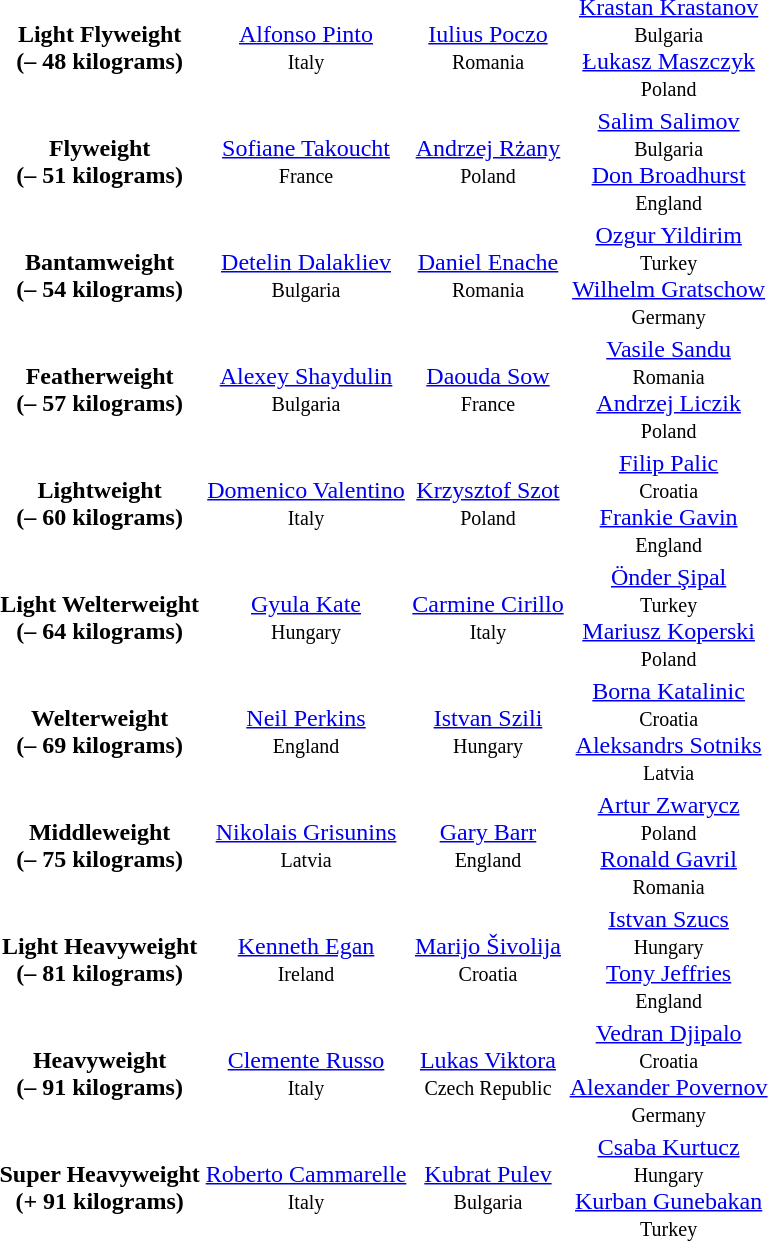<table>
<tr align="center">
<td><strong>Light Flyweight<br>(– 48 kilograms)</strong></td>
<td> <a href='#'>Alfonso Pinto</a><br><small>Italy</small></td>
<td> <a href='#'>Iulius Poczo</a><br><small>Romania</small></td>
<td> <a href='#'>Krastan Krastanov</a><br><small>Bulgaria</small><br> <a href='#'>Łukasz Maszczyk</a><br><small>Poland</small></td>
</tr>
<tr align="center">
<td><strong>Flyweight<br>(– 51 kilograms)</strong></td>
<td> <a href='#'>Sofiane Takoucht</a><br><small>France</small></td>
<td> <a href='#'>Andrzej Rżany</a><br><small>Poland</small></td>
<td> <a href='#'>Salim Salimov</a><br><small>Bulgaria</small><br> <a href='#'>Don Broadhurst</a><br><small>England</small></td>
</tr>
<tr align="center">
<td><strong>Bantamweight<br>(– 54 kilograms)</strong></td>
<td> <a href='#'>Detelin Dalakliev</a><br><small>Bulgaria</small></td>
<td> <a href='#'>Daniel Enache</a><br><small>Romania</small></td>
<td> <a href='#'>Ozgur Yildirim</a><br><small>Turkey</small><br> <a href='#'>Wilhelm Gratschow</a><br><small>Germany</small></td>
</tr>
<tr align="center">
<td><strong>Featherweight<br>(– 57 kilograms)</strong></td>
<td> <a href='#'>Alexey Shaydulin</a><br><small>Bulgaria</small></td>
<td> <a href='#'>Daouda Sow</a><br><small>France</small></td>
<td> <a href='#'>Vasile Sandu</a><br><small>Romania</small><br> <a href='#'>Andrzej Liczik</a><br><small>Poland</small></td>
</tr>
<tr align="center">
<td><strong>Lightweight<br>(– 60 kilograms)</strong></td>
<td> <a href='#'>Domenico Valentino</a><br><small>Italy</small></td>
<td> <a href='#'>Krzysztof Szot</a><br><small>Poland</small></td>
<td> <a href='#'>Filip Palic</a><br><small>Croatia</small><br> <a href='#'>Frankie Gavin</a><br><small>England</small></td>
</tr>
<tr align="center">
<td><strong>Light Welterweight<br>(– 64 kilograms)</strong></td>
<td> <a href='#'>Gyula Kate</a><br><small>Hungary</small></td>
<td> <a href='#'>Carmine Cirillo</a><br><small>Italy</small></td>
<td> <a href='#'>Önder Şipal</a><br><small>Turkey</small><br> <a href='#'>Mariusz Koperski</a><br><small>Poland</small></td>
</tr>
<tr align="center">
<td><strong>Welterweight<br>(– 69 kilograms)</strong></td>
<td> <a href='#'>Neil Perkins</a><br><small>England</small></td>
<td> <a href='#'>Istvan Szili</a><br><small>Hungary</small></td>
<td> <a href='#'>Borna Katalinic</a><br><small>Croatia</small><br> <a href='#'>Aleksandrs Sotniks</a><br><small>Latvia</small></td>
</tr>
<tr align="center">
<td><strong>Middleweight<br>(– 75 kilograms)</strong></td>
<td> <a href='#'>Nikolais Grisunins</a><br><small>Latvia</small></td>
<td> <a href='#'>Gary Barr</a><br><small>England</small></td>
<td> <a href='#'>Artur Zwarycz</a><br><small>Poland</small><br> <a href='#'>Ronald Gavril</a><br><small>Romania</small></td>
</tr>
<tr align="center">
<td><strong>Light Heavyweight<br>(– 81 kilograms)</strong></td>
<td> <a href='#'>Kenneth Egan</a><br><small>Ireland</small></td>
<td> <a href='#'>Marijo Šivolija</a><br><small>Croatia</small></td>
<td> <a href='#'>Istvan Szucs</a><br><small>Hungary</small><br> <a href='#'>Tony Jeffries</a><br><small>England</small></td>
</tr>
<tr align="center">
<td><strong>Heavyweight<br>(– 91 kilograms)</strong></td>
<td> <a href='#'>Clemente Russo</a><br><small>Italy</small></td>
<td> <a href='#'>Lukas Viktora</a><br><small>Czech Republic</small></td>
<td> <a href='#'>Vedran Djipalo</a><br><small>Croatia</small><br> <a href='#'>Alexander Povernov</a><br><small>Germany</small></td>
</tr>
<tr align="center">
<td><strong>Super Heavyweight<br>(+ 91 kilograms)</strong></td>
<td> <a href='#'>Roberto Cammarelle</a><br><small>Italy</small></td>
<td> <a href='#'>Kubrat Pulev</a><br><small>Bulgaria</small></td>
<td> <a href='#'>Csaba Kurtucz</a><br><small>Hungary</small><br> <a href='#'>Kurban Gunebakan</a><br><small>Turkey</small></td>
</tr>
</table>
